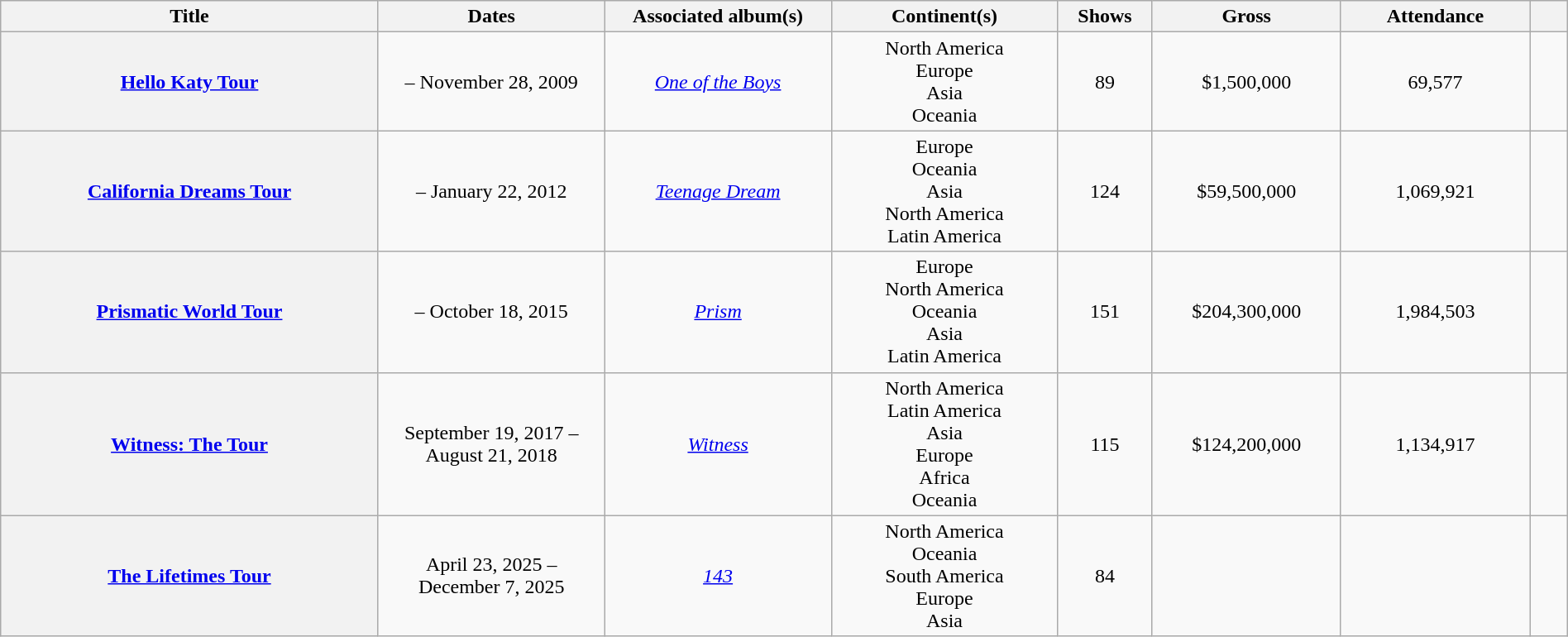<table class="wikitable sortable plainrowheaders" style="text-align:center;" width="100%">
<tr>
<th scope="col" width="20%">Title</th>
<th scope="col" width="12%">Dates</th>
<th scope="col" width="12%">Associated album(s)</th>
<th scope="col" width="12%">Continent(s)</th>
<th scope="col" width="5%">Shows</th>
<th scope="col" width="10%">Gross</th>
<th scope="col" width="10%">Attendance</th>
<th scope="col" width="2%" class="unsortable"></th>
</tr>
<tr>
<th scope="row"><a href='#'>Hello Katy Tour</a></th>
<td> – November 28, 2009</td>
<td><em><a href='#'>One of the Boys</a></em></td>
<td> North America<br>Europe<br>Asia<br>Oceania</td>
<td>89</td>
<td>$1,500,000</td>
<td>69,577</td>
<td><br></td>
</tr>
<tr>
<th scope="row"><a href='#'>California Dreams Tour</a></th>
<td> – January 22, 2012</td>
<td><em><a href='#'>Teenage Dream</a></em></td>
<td>Europe<br>Oceania<br>Asia<br>North America<br>Latin America</td>
<td>124</td>
<td>$59,500,000</td>
<td>1,069,921</td>
<td><br><br></td>
</tr>
<tr>
<th scope="row"><a href='#'>Prismatic World Tour</a></th>
<td> – October 18, 2015</td>
<td><em><a href='#'>Prism</a></em></td>
<td>Europe<br>North America<br>Oceania<br>Asia<br>Latin America</td>
<td>151</td>
<td>$204,300,000</td>
<td>1,984,503</td>
<td><br><br></td>
</tr>
<tr>
<th scope="row"><a href='#'>Witness: The Tour</a></th>
<td>September 19, 2017 –  August 21, 2018</td>
<td><em><a href='#'>Witness</a></em></td>
<td>North America<br>Latin America<br>Asia<br>Europe<br>Africa<br>Oceania</td>
<td>115</td>
<td>$124,200,000</td>
<td>1,134,917</td>
<td><br><br><br></td>
</tr>
<tr>
<th scope="row"><a href='#'>The Lifetimes Tour</a></th>
<td>April 23, 2025 –  December 7, 2025</td>
<td><a href='#'><em>143</em></a></td>
<td>North America<br>Oceania<br>South America<br>Europe<br>Asia</td>
<td>84</td>
<td></td>
<td></td>
<td></td>
</tr>
</table>
